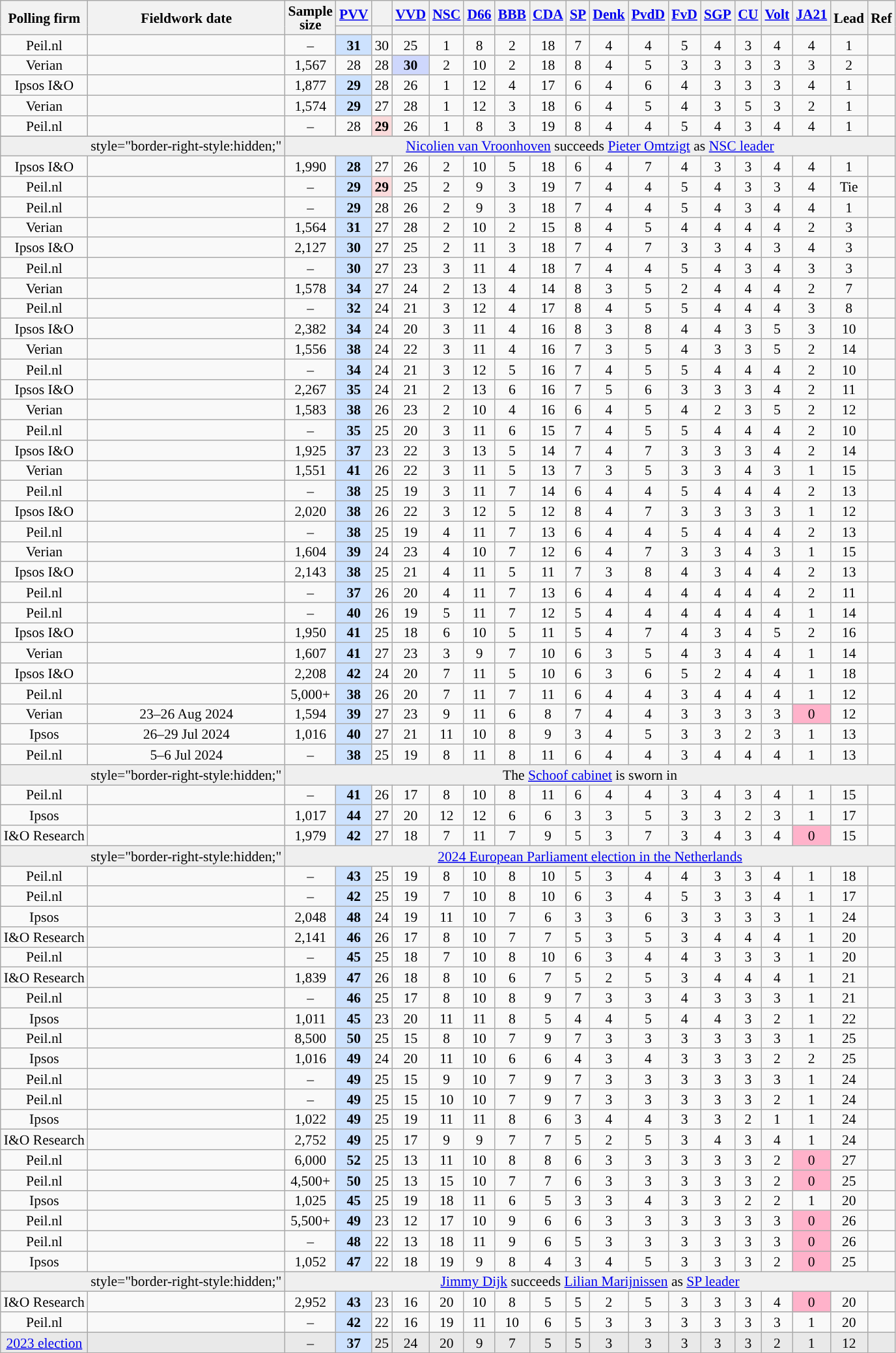<table class="wikitable sortable mw-datatable" style="text-align:center;font-size:90%;line-height:14px;">
<tr>
<th rowspan="2">Polling firm</th>
<th class="unsortable" rowspan="2">Fieldwork date</th>
<th class="unsortable" rowspan="2">Sample<br>size</th>
<th class="unsortable"><a href='#'>PVV</a></th>
<th class="unsortable"></th>
<th class="unsortable"><a href='#'>VVD</a></th>
<th class="unsortable"><a href='#'>NSC</a></th>
<th class="unsortable"><a href='#'>D66</a></th>
<th class="unsortable"><a href='#'>BBB</a></th>
<th class="unsortable"><a href='#'>CDA</a></th>
<th class="unsortable"><a href='#'>SP</a></th>
<th class="unsortable"><a href='#'>Denk</a></th>
<th class="unsortable"><a href='#'>PvdD</a></th>
<th class="unsortable"><a href='#'>FvD</a></th>
<th class="unsortable"><a href='#'>SGP</a></th>
<th class="unsortable"><a href='#'>CU</a></th>
<th class="unsortable"><a href='#'>Volt</a></th>
<th class="unsortable"><a href='#'>JA21</a></th>
<th rowspan="2" class="unsortable">Lead</th>
<th rowspan="2" class="unsortable">Ref</th>
</tr>
<tr>
<th data-sort-type="number" style="background:"></th>
<th data-sort-type="number" style="background:"></th>
<th data-sort-type="number" style="background:"></th>
<th data-sort-type="number" style="background:"></th>
<th data-sort-type="number" style="background:"></th>
<th data-sort-type="number" style="background:"></th>
<th data-sort-type="number" style="background:"></th>
<th data-sort-type="number" style="background:"></th>
<th data-sort-type="number" style="background:"></th>
<th data-sort-type="number" style="background:"></th>
<th data-sort-type="number" style="background:"></th>
<th data-sort-type="number" style="background:"></th>
<th data-sort-type="number" style="background:"></th>
<th data-sort-type="number" style="background:"></th>
<th data-sort-type="number" style="background:"></th>
</tr>
<tr>
<td>Peil.nl</td>
<td></td>
<td>–</td>
<td style="background:#CDE2FE;"><strong>31</strong></td>
<td>30</td>
<td>25</td>
<td>1</td>
<td>8</td>
<td>2</td>
<td>18</td>
<td>7</td>
<td>4</td>
<td>4</td>
<td>5</td>
<td>4</td>
<td>3</td>
<td>4</td>
<td>4</td>
<td style="background:">1</td>
<td></td>
</tr>
<tr>
<td>Verian</td>
<td></td>
<td>1,567</td>
<td>28</td>
<td>28</td>
<td style="background:#CED7FD;"><strong>30</strong></td>
<td>2</td>
<td>10</td>
<td>2</td>
<td>18</td>
<td>8</td>
<td>4</td>
<td>5</td>
<td>3</td>
<td>3</td>
<td>3</td>
<td>3</td>
<td>3</td>
<td style="background:">2</td>
<td></td>
</tr>
<tr>
<td>Ipsos I&O</td>
<td></td>
<td>1,877</td>
<td style="background:#CDE2FE;"><strong>29</strong></td>
<td>28</td>
<td>26</td>
<td>1</td>
<td>12</td>
<td>4</td>
<td>17</td>
<td>6</td>
<td>4</td>
<td>6</td>
<td>4</td>
<td>3</td>
<td>3</td>
<td>3</td>
<td>4</td>
<td style="background:">1</td>
<td></td>
</tr>
<tr>
<td>Verian</td>
<td></td>
<td>1,574</td>
<td style="background:#CDE2FE;"><strong>29</strong></td>
<td>27</td>
<td>28</td>
<td>1</td>
<td>12</td>
<td>3</td>
<td>18</td>
<td>6</td>
<td>4</td>
<td>5</td>
<td>4</td>
<td>3</td>
<td>5</td>
<td>3</td>
<td>2</td>
<td style="background:">1</td>
<td></td>
</tr>
<tr>
<td>Peil.nl</td>
<td></td>
<td>–</td>
<td>28</td>
<td style="background:#fbdbdc;"><strong>29</strong></td>
<td>26</td>
<td>1</td>
<td>8</td>
<td>3</td>
<td>19</td>
<td>8</td>
<td>4</td>
<td>4</td>
<td>5</td>
<td>4</td>
<td>3</td>
<td>4</td>
<td>4</td>
<td style="background:">1</td>
<td></td>
</tr>
<tr>
</tr>
<tr style="background:#EFEFEF">
<td style="border-right-style:hidden;"></td>
<td>style="border-right-style:hidden;" </td>
<td colspan="18"><a href='#'>Nicolien van Vroonhoven</a> succeeds <a href='#'>Pieter Omtzigt</a> as <a href='#'>NSC leader</a></td>
</tr>
<tr>
<td>Ipsos I&O</td>
<td></td>
<td>1,990</td>
<td style="background:#CDE2FE;"><strong>28</strong></td>
<td>27</td>
<td>26</td>
<td>2</td>
<td>10</td>
<td>5</td>
<td>18</td>
<td>6</td>
<td>4</td>
<td>7</td>
<td>4</td>
<td>3</td>
<td>3</td>
<td>4</td>
<td>4</td>
<td style="background:">1</td>
<td></td>
</tr>
<tr>
<td>Peil.nl</td>
<td></td>
<td>–</td>
<td style="background:#CDE2FE;"><strong>29</strong></td>
<td style="background:#fbdbdc;"><strong>29</strong></td>
<td>25</td>
<td>2</td>
<td>9</td>
<td>3</td>
<td>19</td>
<td>7</td>
<td>4</td>
<td>4</td>
<td>5</td>
<td>4</td>
<td>3</td>
<td>3</td>
<td>4</td>
<td>Tie</td>
<td></td>
</tr>
<tr>
<td>Peil.nl</td>
<td></td>
<td>–</td>
<td style="background:#CDE2FE;"><strong>29</strong></td>
<td>28</td>
<td>26</td>
<td>2</td>
<td>9</td>
<td>3</td>
<td>18</td>
<td>7</td>
<td>4</td>
<td>4</td>
<td>5</td>
<td>4</td>
<td>3</td>
<td>4</td>
<td>4</td>
<td style="background:">1</td>
<td></td>
</tr>
<tr>
<td>Verian</td>
<td></td>
<td>1,564</td>
<td style="background:#CDE2FE;"><strong>31</strong></td>
<td>27</td>
<td>28</td>
<td>2</td>
<td>10</td>
<td>2</td>
<td>15</td>
<td>8</td>
<td>4</td>
<td>5</td>
<td>4</td>
<td>4</td>
<td>4</td>
<td>4</td>
<td>2</td>
<td style="background:">3</td>
<td></td>
</tr>
<tr>
<td>Ipsos I&O</td>
<td></td>
<td>2,127</td>
<td style="background:#CDE2FE;"><strong>30</strong></td>
<td>27</td>
<td>25</td>
<td>2</td>
<td>11</td>
<td>3</td>
<td>18</td>
<td>7</td>
<td>4</td>
<td>7</td>
<td>3</td>
<td>3</td>
<td>4</td>
<td>3</td>
<td>4</td>
<td style="background:">3</td>
<td></td>
</tr>
<tr>
<td>Peil.nl</td>
<td></td>
<td>–</td>
<td style="background:#CDE2FE;"><strong>30</strong></td>
<td>27</td>
<td>23</td>
<td>3</td>
<td>11</td>
<td>4</td>
<td>18</td>
<td>7</td>
<td>4</td>
<td>4</td>
<td>5</td>
<td>4</td>
<td>3</td>
<td>4</td>
<td>3</td>
<td style="background:">3</td>
<td></td>
</tr>
<tr>
<td>Verian</td>
<td></td>
<td>1,578</td>
<td style="background:#CDE2FE;"><strong>34</strong></td>
<td>27</td>
<td>24</td>
<td>2</td>
<td>13</td>
<td>4</td>
<td>14</td>
<td>8</td>
<td>3</td>
<td>5</td>
<td>2</td>
<td>4</td>
<td>4</td>
<td>4</td>
<td>2</td>
<td style="background:">7</td>
<td></td>
</tr>
<tr>
<td>Peil.nl</td>
<td></td>
<td>–</td>
<td style="background:#CDE2FE;"><strong>32</strong></td>
<td>24</td>
<td>21</td>
<td>3</td>
<td>12</td>
<td>4</td>
<td>17</td>
<td>8</td>
<td>4</td>
<td>5</td>
<td>5</td>
<td>4</td>
<td>4</td>
<td>4</td>
<td>3</td>
<td style="background:">8</td>
<td></td>
</tr>
<tr>
<td>Ipsos I&O</td>
<td></td>
<td>2,382</td>
<td style="background:#CDE2FE;"><strong>34</strong></td>
<td>24</td>
<td>20</td>
<td>3</td>
<td>11</td>
<td>4</td>
<td>16</td>
<td>8</td>
<td>3</td>
<td>8</td>
<td>4</td>
<td>4</td>
<td>3</td>
<td>5</td>
<td>3</td>
<td style="background:">10</td>
<td></td>
</tr>
<tr>
<td>Verian</td>
<td></td>
<td>1,556</td>
<td style="background:#CDE2FE;"><strong>38</strong></td>
<td>24</td>
<td>22</td>
<td>3</td>
<td>11</td>
<td>4</td>
<td>16</td>
<td>7</td>
<td>3</td>
<td>5</td>
<td>4</td>
<td>3</td>
<td>3</td>
<td>5</td>
<td>2</td>
<td style="background:">14</td>
<td></td>
</tr>
<tr>
<td>Peil.nl</td>
<td></td>
<td>–</td>
<td style="background:#CDE2FE;"><strong>34</strong></td>
<td>24</td>
<td>21</td>
<td>3</td>
<td>12</td>
<td>5</td>
<td>16</td>
<td>7</td>
<td>4</td>
<td>5</td>
<td>5</td>
<td>4</td>
<td>4</td>
<td>4</td>
<td>2</td>
<td style="background:">10</td>
<td></td>
</tr>
<tr>
<td>Ipsos I&O</td>
<td></td>
<td>2,267</td>
<td style="background:#CDE2FE;"><strong>35</strong></td>
<td>24</td>
<td>21</td>
<td>2</td>
<td>13</td>
<td>6</td>
<td>16</td>
<td>7</td>
<td>5</td>
<td>6</td>
<td>3</td>
<td>3</td>
<td>3</td>
<td>4</td>
<td>2</td>
<td style="background:">11</td>
<td></td>
</tr>
<tr>
<td>Verian</td>
<td></td>
<td>1,583</td>
<td style="background:#CDE2FE;"><strong>38</strong></td>
<td>26</td>
<td>23</td>
<td>2</td>
<td>10</td>
<td>4</td>
<td>16</td>
<td>6</td>
<td>4</td>
<td>5</td>
<td>4</td>
<td>2</td>
<td>3</td>
<td>5</td>
<td>2</td>
<td style="background:">12</td>
<td></td>
</tr>
<tr>
<td>Peil.nl</td>
<td></td>
<td>–</td>
<td style="background:#CDE2FE;"><strong>35</strong></td>
<td>25</td>
<td>20</td>
<td>3</td>
<td>11</td>
<td>6</td>
<td>15</td>
<td>7</td>
<td>4</td>
<td>5</td>
<td>5</td>
<td>4</td>
<td>4</td>
<td>4</td>
<td>2</td>
<td style="background:">10</td>
<td></td>
</tr>
<tr>
<td>Ipsos I&O</td>
<td></td>
<td>1,925</td>
<td style="background:#CDE2FE;"><strong>37</strong></td>
<td>23</td>
<td>22</td>
<td>3</td>
<td>13</td>
<td>5</td>
<td>14</td>
<td>7</td>
<td>4</td>
<td>7</td>
<td>3</td>
<td>3</td>
<td>3</td>
<td>4</td>
<td>2</td>
<td style="background:">14</td>
<td></td>
</tr>
<tr>
<td>Verian</td>
<td></td>
<td>1,551</td>
<td style="background:#CDE2FE;"><strong>41</strong></td>
<td>26</td>
<td>22</td>
<td>3</td>
<td>11</td>
<td>5</td>
<td>13</td>
<td>7</td>
<td>3</td>
<td>5</td>
<td>3</td>
<td>3</td>
<td>4</td>
<td>3</td>
<td>1</td>
<td style="background:">15</td>
<td></td>
</tr>
<tr>
<td>Peil.nl</td>
<td></td>
<td>–</td>
<td style="background:#CDE2FE;"><strong>38</strong></td>
<td>25</td>
<td>19</td>
<td>3</td>
<td>11</td>
<td>7</td>
<td>14</td>
<td>6</td>
<td>4</td>
<td>4</td>
<td>5</td>
<td>4</td>
<td>4</td>
<td>4</td>
<td>2</td>
<td style="background:">13</td>
<td></td>
</tr>
<tr>
<td>Ipsos I&O</td>
<td></td>
<td>2,020</td>
<td style="background:#CDE2FE;"><strong>38</strong></td>
<td>26</td>
<td>22</td>
<td>3</td>
<td>12</td>
<td>5</td>
<td>12</td>
<td>8</td>
<td>4</td>
<td>7</td>
<td>3</td>
<td>3</td>
<td>3</td>
<td>3</td>
<td>1</td>
<td style="background:">12</td>
<td></td>
</tr>
<tr>
<td>Peil.nl</td>
<td></td>
<td>–</td>
<td style="background:#CDE2FE;"><strong>38</strong></td>
<td>25</td>
<td>19</td>
<td>4</td>
<td>11</td>
<td>7</td>
<td>13</td>
<td>6</td>
<td>4</td>
<td>4</td>
<td>5</td>
<td>4</td>
<td>4</td>
<td>4</td>
<td>2</td>
<td style="background:">13</td>
<td></td>
</tr>
<tr>
<td>Verian</td>
<td></td>
<td>1,604</td>
<td style="background:#CDE2FE;"><strong>39</strong></td>
<td>24</td>
<td>23</td>
<td>4</td>
<td>10</td>
<td>7</td>
<td>12</td>
<td>6</td>
<td>4</td>
<td>7</td>
<td>3</td>
<td>3</td>
<td>4</td>
<td>3</td>
<td>1</td>
<td style="background:">15</td>
<td></td>
</tr>
<tr>
<td>Ipsos I&O</td>
<td></td>
<td>2,143</td>
<td style="background:#CDE2FE;"><strong>38</strong></td>
<td>25</td>
<td>21</td>
<td>4</td>
<td>11</td>
<td>5</td>
<td>11</td>
<td>7</td>
<td>3</td>
<td>8</td>
<td>4</td>
<td>3</td>
<td>4</td>
<td>4</td>
<td>2</td>
<td style="background:">13</td>
<td></td>
</tr>
<tr>
<td>Peil.nl</td>
<td></td>
<td>–</td>
<td style="background:#CDE2FE;"><strong>37</strong></td>
<td>26</td>
<td>20</td>
<td>4</td>
<td>11</td>
<td>7</td>
<td>13</td>
<td>6</td>
<td>4</td>
<td>4</td>
<td>4</td>
<td>4</td>
<td>4</td>
<td>4</td>
<td>2</td>
<td style="background:">11</td>
<td></td>
</tr>
<tr>
<td>Peil.nl</td>
<td></td>
<td>–</td>
<td style="background:#CDE2FE;"><strong>40</strong></td>
<td>26</td>
<td>19</td>
<td>5</td>
<td>11</td>
<td>7</td>
<td>12</td>
<td>5</td>
<td>4</td>
<td>4</td>
<td>4</td>
<td>4</td>
<td>4</td>
<td>4</td>
<td>1</td>
<td style="background:">14</td>
<td></td>
</tr>
<tr>
<td>Ipsos I&O</td>
<td></td>
<td>1,950</td>
<td style="background:#CDE2FE;"><strong>41</strong></td>
<td>25</td>
<td>18</td>
<td>6</td>
<td>10</td>
<td>5</td>
<td>11</td>
<td>5</td>
<td>4</td>
<td>7</td>
<td>4</td>
<td>3</td>
<td>4</td>
<td>5</td>
<td>2</td>
<td style="background:">16</td>
<td></td>
</tr>
<tr>
<td>Verian</td>
<td></td>
<td>1,607</td>
<td style="background:#CDE2FE;"><strong>41</strong></td>
<td>27</td>
<td>23</td>
<td>3</td>
<td>9</td>
<td>7</td>
<td>10</td>
<td>6</td>
<td>3</td>
<td>5</td>
<td>4</td>
<td>3</td>
<td>4</td>
<td>4</td>
<td>1</td>
<td style="background:">14</td>
<td></td>
</tr>
<tr>
<td>Ipsos I&O</td>
<td></td>
<td>2,208</td>
<td style="background:#CDE2FE;"><strong>42</strong></td>
<td>24</td>
<td>20</td>
<td>7</td>
<td>11</td>
<td>5</td>
<td>10</td>
<td>6</td>
<td>3</td>
<td>6</td>
<td>5</td>
<td>2</td>
<td>4</td>
<td>4</td>
<td>1</td>
<td style="background:">18</td>
<td></td>
</tr>
<tr>
<td>Peil.nl</td>
<td></td>
<td>5,000+</td>
<td style="background:#CDE2FE"><strong>38</strong></td>
<td>26</td>
<td>20</td>
<td>7</td>
<td>11</td>
<td>7</td>
<td>11</td>
<td>6</td>
<td>4</td>
<td>4</td>
<td>3</td>
<td>4</td>
<td>4</td>
<td>4</td>
<td>1</td>
<td style="background:">12</td>
<td></td>
</tr>
<tr>
<td>Verian</td>
<td>23–26 Aug 2024</td>
<td>1,594</td>
<td style="background:#CDE2FE;"><strong>39</strong></td>
<td>27</td>
<td>23</td>
<td>9</td>
<td>11</td>
<td>6</td>
<td>8</td>
<td>7</td>
<td>4</td>
<td>4</td>
<td>3</td>
<td>3</td>
<td>3</td>
<td>3</td>
<td style="background:#ffb2ca">0</td>
<td style="background:">12</td>
<td></td>
</tr>
<tr>
<td>Ipsos</td>
<td>26–29 Jul 2024</td>
<td>1,016</td>
<td style="background:#CDE2FE;"><strong>40</strong></td>
<td>27</td>
<td>21</td>
<td>11</td>
<td>10</td>
<td>8</td>
<td>9</td>
<td>3</td>
<td>4</td>
<td>5</td>
<td>3</td>
<td>3</td>
<td>2</td>
<td>3</td>
<td>1</td>
<td style="background:">13</td>
<td></td>
</tr>
<tr>
<td>Peil.nl</td>
<td>5–6 Jul 2024</td>
<td>–</td>
<td style="background:#CDE2FE;"><strong>38</strong></td>
<td>25</td>
<td>19</td>
<td>8</td>
<td>11</td>
<td>8</td>
<td>11</td>
<td>6</td>
<td>4</td>
<td>4</td>
<td>3</td>
<td>4</td>
<td>4</td>
<td>4</td>
<td>1</td>
<td style="background:">13</td>
<td></td>
</tr>
<tr style="background:#EFEFEF">
<td style="border-right-style:hidden;"></td>
<td>style="border-right-style:hidden;" </td>
<td colspan="18">The <a href='#'>Schoof cabinet</a> is sworn in</td>
</tr>
<tr>
<td>Peil.nl</td>
<td></td>
<td>–</td>
<td style="background:#CDE2FE;"><strong>41</strong></td>
<td>26</td>
<td>17</td>
<td>8</td>
<td>10</td>
<td>8</td>
<td>11</td>
<td>6</td>
<td>4</td>
<td>4</td>
<td>3</td>
<td>4</td>
<td>3</td>
<td>4</td>
<td>1</td>
<td style="background:">15</td>
<td></td>
</tr>
<tr>
<td>Ipsos</td>
<td></td>
<td>1,017</td>
<td style="background:#CDE2FE;"><strong>44</strong></td>
<td>27</td>
<td>20</td>
<td>12</td>
<td>12</td>
<td>6</td>
<td>6</td>
<td>3</td>
<td>3</td>
<td>5</td>
<td>3</td>
<td>3</td>
<td>2</td>
<td>3</td>
<td>1</td>
<td style="background:">17</td>
<td></td>
</tr>
<tr>
<td>I&O Research</td>
<td></td>
<td>1,979</td>
<td style="background:#CDE2FE;"><strong>42</strong></td>
<td>27</td>
<td>18</td>
<td>7</td>
<td>11</td>
<td>7</td>
<td>9</td>
<td>5</td>
<td>3</td>
<td>7</td>
<td>3</td>
<td>4</td>
<td>3</td>
<td>4</td>
<td style="background:#ffb2ca">0</td>
<td style="background:">15</td>
<td></td>
</tr>
<tr style="background:#EFEFEF">
<td style="border-right-style:hidden;"></td>
<td>style="border-right-style:hidden;" </td>
<td colspan="18"><a href='#'>2024 European Parliament election in the Netherlands</a></td>
</tr>
<tr>
<td>Peil.nl</td>
<td></td>
<td>–</td>
<td style="background:#CDE2FE;"><strong>43</strong></td>
<td>25</td>
<td>19</td>
<td>8</td>
<td>10</td>
<td>8</td>
<td>10</td>
<td>5</td>
<td>3</td>
<td>4</td>
<td>4</td>
<td>3</td>
<td>3</td>
<td>4</td>
<td>1</td>
<td style="background:">18</td>
<td></td>
</tr>
<tr>
<td>Peil.nl</td>
<td></td>
<td>–</td>
<td style="background:#CDE2FE;"><strong>42</strong></td>
<td>25</td>
<td>19</td>
<td>7</td>
<td>10</td>
<td>8</td>
<td>10</td>
<td>6</td>
<td>3</td>
<td>4</td>
<td>5</td>
<td>3</td>
<td>3</td>
<td>4</td>
<td>1</td>
<td style="background:">17</td>
<td></td>
</tr>
<tr>
<td>Ipsos</td>
<td></td>
<td>2,048</td>
<td style="background:#CDE2FE;"><strong>48</strong></td>
<td>24</td>
<td>19</td>
<td>11</td>
<td>10</td>
<td>7</td>
<td>6</td>
<td>3</td>
<td>3</td>
<td>6</td>
<td>3</td>
<td>3</td>
<td>3</td>
<td>3</td>
<td>1</td>
<td style="background:">24</td>
<td></td>
</tr>
<tr>
<td>I&O Research</td>
<td></td>
<td>2,141</td>
<td style="background:#CDE2FE;"><strong>46</strong></td>
<td>26</td>
<td>17</td>
<td>8</td>
<td>10</td>
<td>7</td>
<td>7</td>
<td>5</td>
<td>3</td>
<td>5</td>
<td>3</td>
<td>4</td>
<td>4</td>
<td>4</td>
<td>1</td>
<td style="background:">20</td>
<td></td>
</tr>
<tr>
<td>Peil.nl</td>
<td></td>
<td>–</td>
<td style="background:#CDE2FE;"><strong>45</strong></td>
<td>25</td>
<td>18</td>
<td>7</td>
<td>10</td>
<td>8</td>
<td>10</td>
<td>6</td>
<td>3</td>
<td>4</td>
<td>4</td>
<td>3</td>
<td>3</td>
<td>3</td>
<td>1</td>
<td style="background:">20</td>
<td></td>
</tr>
<tr>
<td>I&O Research</td>
<td></td>
<td>1,839</td>
<td style="background:#CDE2FE;"><strong>47</strong></td>
<td>26</td>
<td>18</td>
<td>8</td>
<td>10</td>
<td>6</td>
<td>7</td>
<td>5</td>
<td>2</td>
<td>5</td>
<td>3</td>
<td>4</td>
<td>4</td>
<td>4</td>
<td>1</td>
<td style="background:">21</td>
<td></td>
</tr>
<tr>
<td>Peil.nl</td>
<td></td>
<td>–</td>
<td style="background:#CDE2FE;"><strong>46</strong></td>
<td>25</td>
<td>17</td>
<td>8</td>
<td>10</td>
<td>8</td>
<td>9</td>
<td>7</td>
<td>3</td>
<td>3</td>
<td>4</td>
<td>3</td>
<td>3</td>
<td>3</td>
<td>1</td>
<td style="background:">21</td>
<td></td>
</tr>
<tr>
<td>Ipsos</td>
<td></td>
<td>1,011</td>
<td style="background:#CDE2FE;"><strong>45</strong></td>
<td>23</td>
<td>20</td>
<td>11</td>
<td>11</td>
<td>8</td>
<td>5</td>
<td>4</td>
<td>4</td>
<td>5</td>
<td>4</td>
<td>4</td>
<td>3</td>
<td>2</td>
<td>1</td>
<td style="background:">22</td>
<td></td>
</tr>
<tr>
<td>Peil.nl</td>
<td></td>
<td>8,500</td>
<td style="background:#CDE2FE;"><strong>50</strong></td>
<td>25</td>
<td>15</td>
<td>8</td>
<td>10</td>
<td>7</td>
<td>9</td>
<td>7</td>
<td>3</td>
<td>3</td>
<td>3</td>
<td>3</td>
<td>3</td>
<td>3</td>
<td>1</td>
<td style="background:">25</td>
<td></td>
</tr>
<tr>
<td>Ipsos</td>
<td></td>
<td>1,016</td>
<td style="background:#CDE2FE;"><strong>49</strong></td>
<td>24</td>
<td>20</td>
<td>11</td>
<td>10</td>
<td>6</td>
<td>6</td>
<td>4</td>
<td>3</td>
<td>4</td>
<td>3</td>
<td>3</td>
<td>3</td>
<td>2</td>
<td>2</td>
<td style="background:">25</td>
<td></td>
</tr>
<tr>
<td>Peil.nl</td>
<td></td>
<td>–</td>
<td style="background:#CDE2FE;"><strong>49</strong></td>
<td>25</td>
<td>15</td>
<td>9</td>
<td>10</td>
<td>7</td>
<td>9</td>
<td>7</td>
<td>3</td>
<td>3</td>
<td>3</td>
<td>3</td>
<td>3</td>
<td>3</td>
<td>1</td>
<td style="background:">24</td>
<td></td>
</tr>
<tr>
<td>Peil.nl</td>
<td></td>
<td>–</td>
<td style="background:#CDE2FE;"><strong>49</strong></td>
<td>25</td>
<td>15</td>
<td>10</td>
<td>10</td>
<td>7</td>
<td>9</td>
<td>7</td>
<td>3</td>
<td>3</td>
<td>3</td>
<td>3</td>
<td>3</td>
<td>2</td>
<td>1</td>
<td style="background:">24</td>
<td></td>
</tr>
<tr>
<td>Ipsos</td>
<td></td>
<td>1,022</td>
<td style="background:#CDE2FE;"><strong>49</strong></td>
<td>25</td>
<td>19</td>
<td>11</td>
<td>11</td>
<td>8</td>
<td>6</td>
<td>3</td>
<td>4</td>
<td>4</td>
<td>3</td>
<td>3</td>
<td>2</td>
<td>1</td>
<td>1</td>
<td style="background:">24</td>
<td></td>
</tr>
<tr>
<td>I&O Research</td>
<td></td>
<td>2,752</td>
<td style="background:#CDE2FE;"><strong>49</strong></td>
<td>25</td>
<td>17</td>
<td>9</td>
<td>9</td>
<td>7</td>
<td>7</td>
<td>5</td>
<td>2</td>
<td>5</td>
<td>3</td>
<td>4</td>
<td>3</td>
<td>4</td>
<td>1</td>
<td style="background:">24</td>
<td></td>
</tr>
<tr>
<td>Peil.nl</td>
<td></td>
<td>6,000</td>
<td style="background:#CDE2FE;"><strong>52</strong></td>
<td>25</td>
<td>13</td>
<td>11</td>
<td>10</td>
<td>8</td>
<td>8</td>
<td>6</td>
<td>3</td>
<td>3</td>
<td>3</td>
<td>3</td>
<td>3</td>
<td>2</td>
<td style="background:#ffb2ca">0</td>
<td style="background:">27</td>
<td></td>
</tr>
<tr>
<td>Peil.nl</td>
<td></td>
<td>4,500+</td>
<td style="background:#CDE2FE;"><strong>50</strong></td>
<td>25</td>
<td>13</td>
<td>15</td>
<td>10</td>
<td>7</td>
<td>7</td>
<td>6</td>
<td>3</td>
<td>3</td>
<td>3</td>
<td>3</td>
<td>3</td>
<td>2</td>
<td style="background:#ffb2ca">0</td>
<td style="background:">25</td>
<td></td>
</tr>
<tr>
<td>Ipsos</td>
<td></td>
<td>1,025</td>
<td style="background:#CDE2FE;"><strong>45</strong></td>
<td>25</td>
<td>19</td>
<td>18</td>
<td>11</td>
<td>6</td>
<td>5</td>
<td>3</td>
<td>3</td>
<td>4</td>
<td>3</td>
<td>3</td>
<td>2</td>
<td>2</td>
<td>1</td>
<td style="background:">20</td>
<td></td>
</tr>
<tr>
<td>Peil.nl</td>
<td></td>
<td>5,500+</td>
<td style="background:#CDE2FE;"><strong>49</strong></td>
<td>23</td>
<td>12</td>
<td>17</td>
<td>10</td>
<td>9</td>
<td>6</td>
<td>6</td>
<td>3</td>
<td>3</td>
<td>3</td>
<td>3</td>
<td>3</td>
<td>3</td>
<td style="background:#ffb2ca">0</td>
<td style="background:">26</td>
<td></td>
</tr>
<tr>
<td>Peil.nl</td>
<td></td>
<td>–</td>
<td style="background:#CDE2FE;"><strong>48</strong></td>
<td>22</td>
<td>13</td>
<td>18</td>
<td>11</td>
<td>9</td>
<td>6</td>
<td>5</td>
<td>3</td>
<td>3</td>
<td>3</td>
<td>3</td>
<td>3</td>
<td>3</td>
<td style="background:#ffb2ca">0</td>
<td style="background:">26</td>
<td></td>
</tr>
<tr>
<td>Ipsos</td>
<td></td>
<td>1,052</td>
<td style="background:#CDE2FE;"><strong>47</strong></td>
<td>22</td>
<td>18</td>
<td>19</td>
<td>9</td>
<td>8</td>
<td>4</td>
<td>3</td>
<td>4</td>
<td>5</td>
<td>3</td>
<td>3</td>
<td>3</td>
<td>2</td>
<td style="background:#ffb2ca">0</td>
<td style="background:">25</td>
<td></td>
</tr>
<tr style="background:#EFEFEF">
<td style="border-right-style:hidden;"></td>
<td>style="border-right-style:hidden;" </td>
<td colspan="18"><a href='#'>Jimmy Dijk</a> succeeds <a href='#'>Lilian Marijnissen</a> as <a href='#'>SP leader</a></td>
</tr>
<tr>
<td>I&O Research</td>
<td></td>
<td>2,952</td>
<td style="background:#CDE2FE;"><strong>43</strong></td>
<td>23</td>
<td>16</td>
<td>20</td>
<td>10</td>
<td>8</td>
<td>5</td>
<td>5</td>
<td>2</td>
<td>5</td>
<td>3</td>
<td>3</td>
<td>3</td>
<td>4</td>
<td style="background:#ffb2ca">0</td>
<td style="background:">20</td>
<td></td>
</tr>
<tr>
<td>Peil.nl</td>
<td></td>
<td>–</td>
<td style="background:#CDE2FE;"><strong>42</strong></td>
<td>22</td>
<td>16</td>
<td>19</td>
<td>11</td>
<td>10</td>
<td>6</td>
<td>5</td>
<td>3</td>
<td>3</td>
<td>3</td>
<td>3</td>
<td>3</td>
<td>3</td>
<td>1</td>
<td style="background:">20</td>
<td></td>
</tr>
<tr style="background:#E9E9E9;">
<td><a href='#'>2023 election</a></td>
<td></td>
<td>–</td>
<td style="background:#CDE2FE;"><strong>37</strong></td>
<td>25</td>
<td>24</td>
<td>20</td>
<td>9</td>
<td>7</td>
<td>5</td>
<td>5</td>
<td>3</td>
<td>3</td>
<td>3</td>
<td>3</td>
<td>3</td>
<td>2</td>
<td>1</td>
<td style="background:">12</td>
<td></td>
</tr>
</table>
